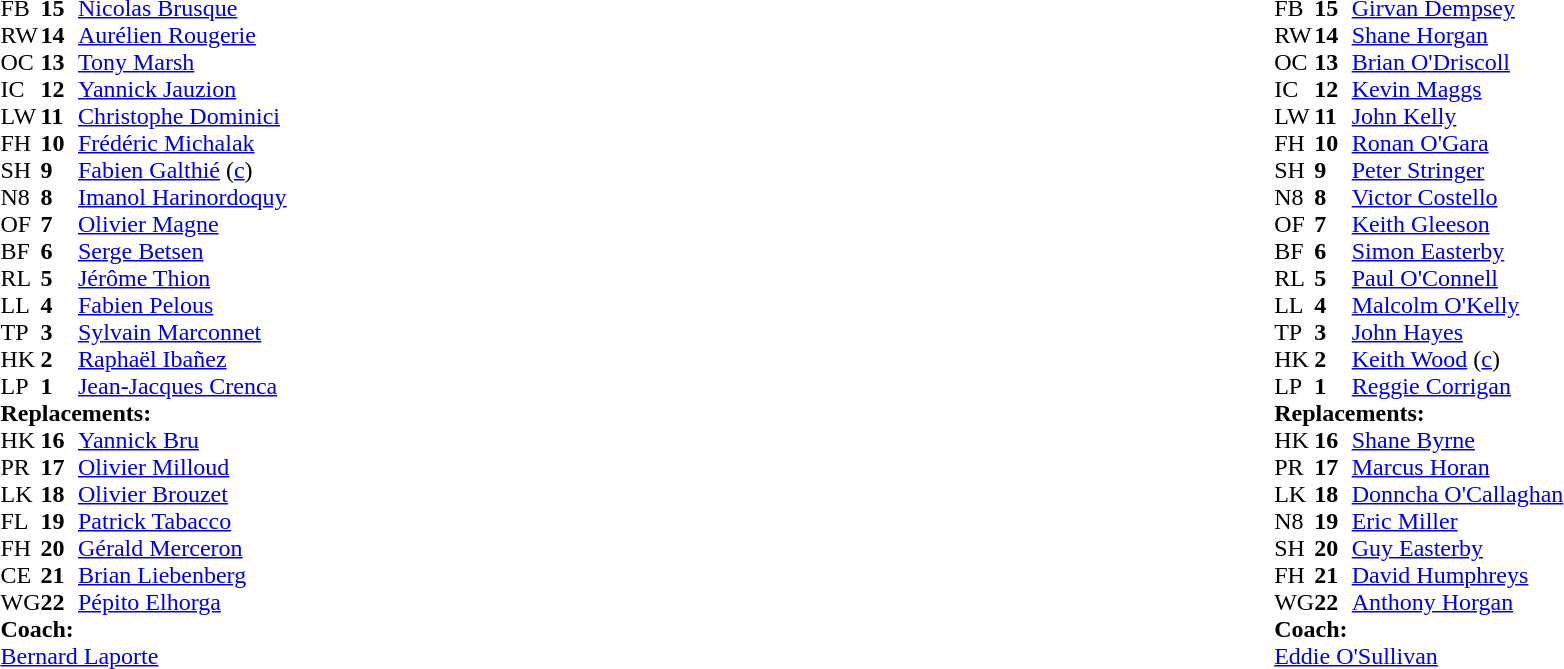<table style="width:100%">
<tr>
<td style="vertical-align:top;width:50%"><br><table cellspacing="0" cellpadding="0">
<tr>
<th width="25"></th>
<th width="25"></th>
</tr>
<tr>
<td>FB</td>
<td><strong>15</strong></td>
<td><a href='#'>Nicolas Brusque</a></td>
</tr>
<tr>
<td>RW</td>
<td><strong>14</strong></td>
<td><a href='#'>Aurélien Rougerie</a></td>
</tr>
<tr>
<td>OC</td>
<td><strong>13</strong></td>
<td><a href='#'>Tony Marsh</a></td>
</tr>
<tr>
<td>IC</td>
<td><strong>12</strong></td>
<td><a href='#'>Yannick Jauzion</a></td>
</tr>
<tr>
<td>LW</td>
<td><strong>11</strong></td>
<td><a href='#'>Christophe Dominici</a></td>
</tr>
<tr>
<td>FH</td>
<td><strong>10</strong></td>
<td><a href='#'>Frédéric Michalak</a></td>
</tr>
<tr>
<td>SH</td>
<td><strong>9</strong></td>
<td><a href='#'>Fabien Galthié</a> (<a href='#'>c</a>)</td>
</tr>
<tr>
<td>N8</td>
<td><strong>8</strong></td>
<td><a href='#'>Imanol Harinordoquy</a></td>
</tr>
<tr>
<td>OF</td>
<td><strong>7</strong></td>
<td><a href='#'>Olivier Magne</a></td>
</tr>
<tr>
<td>BF</td>
<td><strong>6</strong></td>
<td><a href='#'>Serge Betsen</a></td>
</tr>
<tr>
<td>RL</td>
<td><strong>5</strong></td>
<td><a href='#'>Jérôme Thion</a></td>
</tr>
<tr>
<td>LL</td>
<td><strong>4</strong></td>
<td><a href='#'>Fabien Pelous</a></td>
</tr>
<tr>
<td>TP</td>
<td><strong>3</strong></td>
<td><a href='#'>Sylvain Marconnet</a></td>
</tr>
<tr>
<td>HK</td>
<td><strong>2</strong></td>
<td><a href='#'>Raphaël Ibañez</a></td>
</tr>
<tr>
<td>LP</td>
<td><strong>1</strong></td>
<td><a href='#'>Jean-Jacques Crenca</a></td>
</tr>
<tr>
<td colspan="3"><strong>Replacements:</strong></td>
</tr>
<tr>
<td>HK</td>
<td><strong>16</strong></td>
<td><a href='#'>Yannick Bru</a></td>
</tr>
<tr>
<td>PR</td>
<td><strong>17</strong></td>
<td><a href='#'>Olivier Milloud</a></td>
</tr>
<tr>
<td>LK</td>
<td><strong>18</strong></td>
<td><a href='#'>Olivier Brouzet</a></td>
</tr>
<tr>
<td>FL</td>
<td><strong>19</strong></td>
<td><a href='#'>Patrick Tabacco</a></td>
</tr>
<tr>
<td>FH</td>
<td><strong>20</strong></td>
<td><a href='#'>Gérald Merceron</a></td>
</tr>
<tr>
<td>CE</td>
<td><strong>21</strong></td>
<td><a href='#'>Brian Liebenberg</a></td>
</tr>
<tr>
<td>WG</td>
<td><strong>22</strong></td>
<td><a href='#'>Pépito Elhorga</a></td>
</tr>
<tr>
<td colspan="3"><strong>Coach:</strong></td>
</tr>
<tr>
<td colspan="3"><a href='#'>Bernard Laporte</a></td>
</tr>
</table>
</td>
<td style="vertical-align:top"></td>
<td style="vertical-align:top;width:50%"><br><table cellspacing="0" cellpadding="0" style="margin:auto">
<tr>
<th width="25"></th>
<th width="25"></th>
</tr>
<tr>
<td>FB</td>
<td><strong>15</strong></td>
<td><a href='#'>Girvan Dempsey</a></td>
</tr>
<tr>
<td>RW</td>
<td><strong>14</strong></td>
<td><a href='#'>Shane Horgan</a></td>
</tr>
<tr>
<td>OC</td>
<td><strong>13</strong></td>
<td><a href='#'>Brian O'Driscoll</a></td>
</tr>
<tr>
<td>IC</td>
<td><strong>12</strong></td>
<td><a href='#'>Kevin Maggs</a></td>
</tr>
<tr>
<td>LW</td>
<td><strong>11</strong></td>
<td><a href='#'>John Kelly</a></td>
</tr>
<tr>
<td>FH</td>
<td><strong>10</strong></td>
<td><a href='#'>Ronan O'Gara</a></td>
</tr>
<tr>
<td>SH</td>
<td><strong>9</strong></td>
<td><a href='#'>Peter Stringer</a></td>
</tr>
<tr>
<td>N8</td>
<td><strong>8</strong></td>
<td><a href='#'>Victor Costello</a></td>
</tr>
<tr>
<td>OF</td>
<td><strong>7</strong></td>
<td><a href='#'>Keith Gleeson</a></td>
</tr>
<tr>
<td>BF</td>
<td><strong>6</strong></td>
<td><a href='#'>Simon Easterby</a></td>
</tr>
<tr>
<td>RL</td>
<td><strong>5</strong></td>
<td><a href='#'>Paul O'Connell</a></td>
</tr>
<tr>
<td>LL</td>
<td><strong>4</strong></td>
<td><a href='#'>Malcolm O'Kelly</a></td>
</tr>
<tr>
<td>TP</td>
<td><strong>3</strong></td>
<td><a href='#'>John Hayes</a></td>
</tr>
<tr>
<td>HK</td>
<td><strong>2</strong></td>
<td><a href='#'>Keith Wood</a> (<a href='#'>c</a>)</td>
</tr>
<tr>
<td>LP</td>
<td><strong>1</strong></td>
<td><a href='#'>Reggie Corrigan</a></td>
</tr>
<tr>
<td colspan="3"><strong>Replacements:</strong></td>
</tr>
<tr>
<td>HK</td>
<td><strong>16</strong></td>
<td><a href='#'>Shane Byrne</a></td>
</tr>
<tr>
<td>PR</td>
<td><strong>17</strong></td>
<td><a href='#'>Marcus Horan</a></td>
</tr>
<tr>
<td>LK</td>
<td><strong>18</strong></td>
<td><a href='#'>Donncha O'Callaghan</a></td>
</tr>
<tr>
<td>N8</td>
<td><strong>19</strong></td>
<td><a href='#'>Eric Miller</a></td>
</tr>
<tr>
<td>SH</td>
<td><strong>20</strong></td>
<td><a href='#'>Guy Easterby</a></td>
</tr>
<tr>
<td>FH</td>
<td><strong>21</strong></td>
<td><a href='#'>David Humphreys</a></td>
</tr>
<tr>
<td>WG</td>
<td><strong>22</strong></td>
<td><a href='#'>Anthony Horgan</a></td>
</tr>
<tr>
<td colspan="3"><strong>Coach:</strong></td>
</tr>
<tr>
<td colspan="3"><a href='#'>Eddie O'Sullivan</a></td>
</tr>
</table>
</td>
</tr>
</table>
